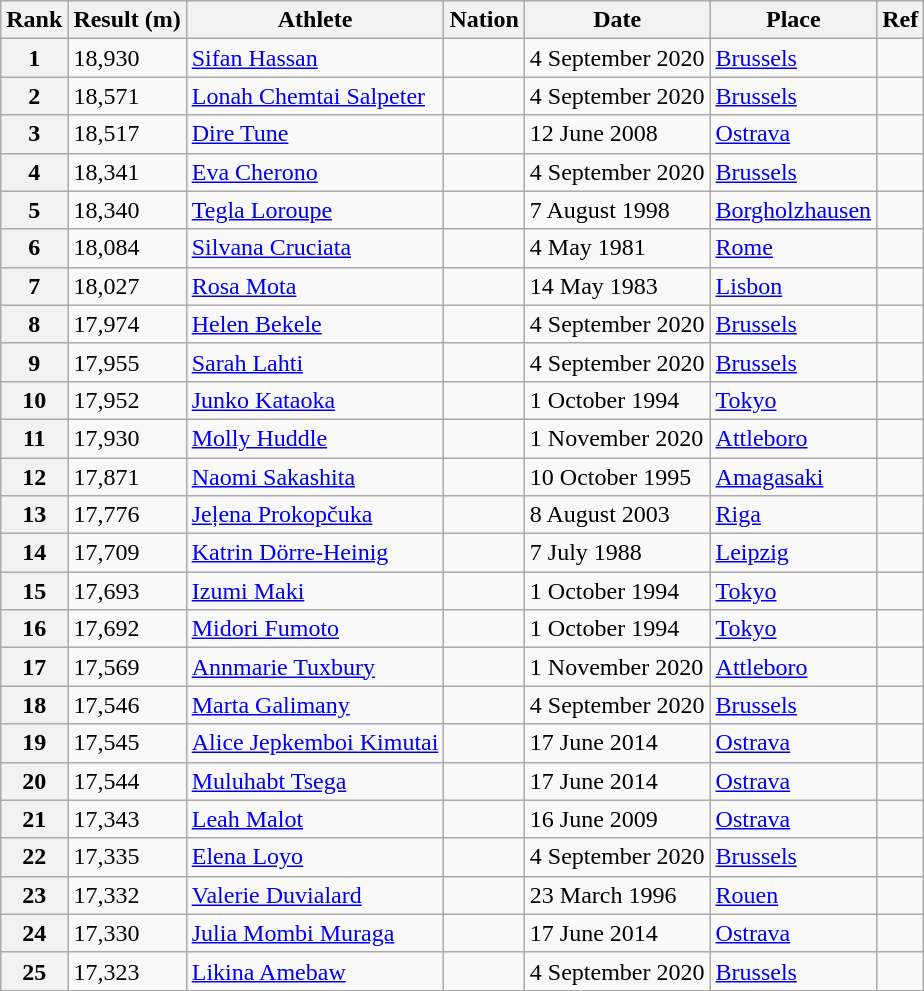<table class="wikitable">
<tr>
<th>Rank</th>
<th>Result (m)</th>
<th>Athlete</th>
<th>Nation</th>
<th>Date</th>
<th>Place</th>
<th>Ref</th>
</tr>
<tr>
<th>1</th>
<td>18,930</td>
<td><a href='#'>Sifan Hassan</a></td>
<td></td>
<td>4 September 2020</td>
<td><a href='#'>Brussels</a></td>
<td></td>
</tr>
<tr>
<th>2</th>
<td>18,571</td>
<td><a href='#'>Lonah Chemtai Salpeter</a></td>
<td></td>
<td>4 September 2020</td>
<td><a href='#'>Brussels</a></td>
<td></td>
</tr>
<tr>
<th>3</th>
<td>18,517</td>
<td><a href='#'>Dire Tune</a></td>
<td></td>
<td>12 June 2008</td>
<td><a href='#'>Ostrava</a></td>
<td></td>
</tr>
<tr>
<th>4</th>
<td>18,341</td>
<td><a href='#'>Eva Cherono</a></td>
<td></td>
<td>4 September 2020</td>
<td><a href='#'>Brussels</a></td>
<td></td>
</tr>
<tr>
<th>5</th>
<td>18,340</td>
<td><a href='#'>Tegla Loroupe</a></td>
<td></td>
<td>7 August 1998</td>
<td><a href='#'>Borgholzhausen</a></td>
<td></td>
</tr>
<tr>
<th>6</th>
<td>18,084</td>
<td><a href='#'>Silvana Cruciata</a></td>
<td></td>
<td>4 May 1981</td>
<td><a href='#'>Rome</a></td>
<td></td>
</tr>
<tr>
<th>7</th>
<td>18,027</td>
<td><a href='#'>Rosa Mota</a></td>
<td></td>
<td>14 May 1983</td>
<td><a href='#'>Lisbon</a></td>
<td></td>
</tr>
<tr>
<th>8</th>
<td>17,974</td>
<td><a href='#'>Helen Bekele</a></td>
<td></td>
<td>4 September 2020</td>
<td><a href='#'>Brussels</a></td>
<td></td>
</tr>
<tr>
<th>9</th>
<td>17,955</td>
<td><a href='#'>Sarah Lahti</a></td>
<td></td>
<td>4 September 2020</td>
<td><a href='#'>Brussels</a></td>
<td></td>
</tr>
<tr>
<th>10</th>
<td>17,952</td>
<td><a href='#'>Junko Kataoka</a></td>
<td></td>
<td>1 October 1994</td>
<td><a href='#'>Tokyo</a></td>
<td></td>
</tr>
<tr>
<th>11</th>
<td>17,930</td>
<td><a href='#'>Molly Huddle</a></td>
<td></td>
<td>1 November 2020</td>
<td><a href='#'>Attleboro</a></td>
<td></td>
</tr>
<tr>
<th>12</th>
<td>17,871</td>
<td><a href='#'>Naomi Sakashita</a></td>
<td></td>
<td>10 October 1995</td>
<td><a href='#'>Amagasaki</a></td>
<td></td>
</tr>
<tr>
<th>13</th>
<td>17,776</td>
<td><a href='#'>Jeļena Prokopčuka</a></td>
<td></td>
<td>8 August 2003</td>
<td><a href='#'>Riga</a></td>
<td></td>
</tr>
<tr>
<th>14</th>
<td>17,709</td>
<td><a href='#'>Katrin Dörre-Heinig</a></td>
<td></td>
<td>7 July 1988</td>
<td><a href='#'>Leipzig</a></td>
<td></td>
</tr>
<tr>
<th>15</th>
<td>17,693</td>
<td><a href='#'>Izumi Maki</a></td>
<td></td>
<td>1 October 1994</td>
<td><a href='#'>Tokyo</a></td>
<td></td>
</tr>
<tr>
<th>16</th>
<td>17,692</td>
<td><a href='#'>Midori Fumoto</a></td>
<td></td>
<td>1 October 1994</td>
<td><a href='#'>Tokyo</a></td>
<td></td>
</tr>
<tr>
<th>17</th>
<td>17,569</td>
<td><a href='#'>Annmarie Tuxbury</a></td>
<td></td>
<td>1 November 2020</td>
<td><a href='#'>Attleboro</a></td>
<td></td>
</tr>
<tr>
<th>18</th>
<td>17,546</td>
<td><a href='#'>Marta Galimany</a></td>
<td></td>
<td>4 September 2020</td>
<td><a href='#'>Brussels</a></td>
<td></td>
</tr>
<tr>
<th>19</th>
<td>17,545</td>
<td><a href='#'>Alice Jepkemboi Kimutai</a></td>
<td></td>
<td>17 June 2014</td>
<td><a href='#'>Ostrava</a></td>
<td></td>
</tr>
<tr>
<th>20</th>
<td>17,544</td>
<td><a href='#'>Muluhabt Tsega</a></td>
<td></td>
<td>17 June 2014</td>
<td><a href='#'>Ostrava</a></td>
<td></td>
</tr>
<tr>
<th>21</th>
<td>17,343</td>
<td><a href='#'>Leah Malot</a></td>
<td></td>
<td>16 June 2009</td>
<td><a href='#'>Ostrava</a></td>
<td></td>
</tr>
<tr>
<th>22</th>
<td>17,335</td>
<td><a href='#'>Elena Loyo</a></td>
<td></td>
<td>4 September 2020</td>
<td><a href='#'>Brussels</a></td>
<td></td>
</tr>
<tr>
<th>23</th>
<td>17,332 </td>
<td><a href='#'>Valerie Duvialard</a></td>
<td></td>
<td>23 March 1996</td>
<td><a href='#'>Rouen</a></td>
<td></td>
</tr>
<tr>
<th>24</th>
<td>17,330</td>
<td><a href='#'>Julia Mombi Muraga</a></td>
<td></td>
<td>17 June 2014</td>
<td><a href='#'>Ostrava</a></td>
<td></td>
</tr>
<tr>
<th>25</th>
<td>17,323</td>
<td><a href='#'>Likina Amebaw</a></td>
<td></td>
<td>4 September 2020</td>
<td><a href='#'>Brussels</a></td>
<td></td>
</tr>
</table>
